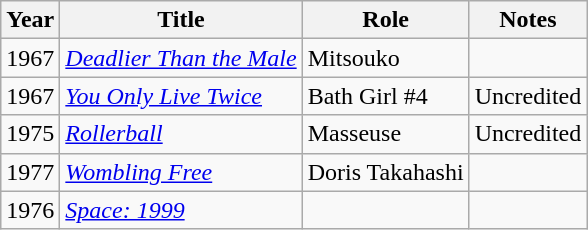<table class="wikitable">
<tr>
<th>Year</th>
<th>Title</th>
<th>Role</th>
<th>Notes</th>
</tr>
<tr>
<td>1967</td>
<td><em><a href='#'>Deadlier Than the Male</a></em></td>
<td>Mitsouko</td>
<td></td>
</tr>
<tr>
<td>1967</td>
<td><em><a href='#'>You Only Live Twice</a></em></td>
<td>Bath Girl #4</td>
<td>Uncredited</td>
</tr>
<tr>
<td>1975</td>
<td><em><a href='#'>Rollerball</a></em></td>
<td>Masseuse</td>
<td>Uncredited</td>
</tr>
<tr>
<td>1977</td>
<td><em><a href='#'>Wombling Free</a></em></td>
<td>Doris Takahashi</td>
<td></td>
</tr>
<tr>
<td>1976</td>
<td><em><a href='#'>Space: 1999</a></em></td>
<td></td>
</tr>
</table>
